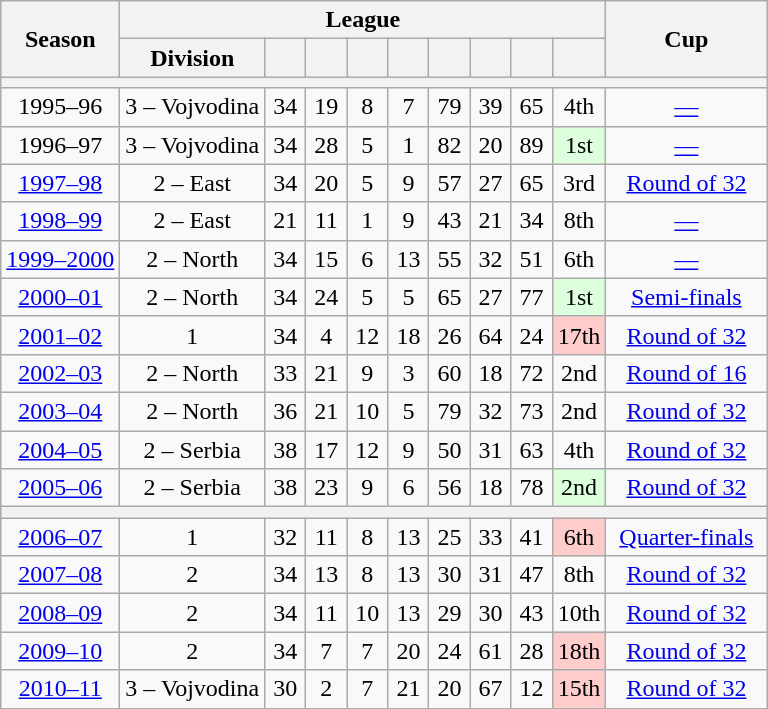<table class="wikitable sortable" style="text-align:center">
<tr>
<th rowspan="2">Season</th>
<th colspan="9">League</th>
<th rowspan="2" width="100">Cup</th>
</tr>
<tr>
<th>Division</th>
<th width="20"></th>
<th width="20"></th>
<th width="20"></th>
<th width="20"></th>
<th width="20"></th>
<th width="20"></th>
<th width="20"></th>
<th width="20"></th>
</tr>
<tr>
<th colspan="11"></th>
</tr>
<tr>
<td>1995–96</td>
<td>3 – Vojvodina</td>
<td>34</td>
<td>19</td>
<td>8</td>
<td>7</td>
<td>79</td>
<td>39</td>
<td>65</td>
<td>4th</td>
<td><a href='#'>—</a></td>
</tr>
<tr>
<td>1996–97</td>
<td>3 – Vojvodina</td>
<td>34</td>
<td>28</td>
<td>5</td>
<td>1</td>
<td>82</td>
<td>20</td>
<td>89</td>
<td style="background-color:#DFD">1st</td>
<td><a href='#'>—</a></td>
</tr>
<tr>
<td><a href='#'>1997–98</a></td>
<td>2 – East</td>
<td>34</td>
<td>20</td>
<td>5</td>
<td>9</td>
<td>57</td>
<td>27</td>
<td>65</td>
<td>3rd</td>
<td><a href='#'>Round of 32</a></td>
</tr>
<tr>
<td><a href='#'>1998–99</a></td>
<td>2 – East</td>
<td>21</td>
<td>11</td>
<td>1</td>
<td>9</td>
<td>43</td>
<td>21</td>
<td>34</td>
<td>8th</td>
<td><a href='#'>—</a></td>
</tr>
<tr>
<td><a href='#'>1999–2000</a></td>
<td>2 – North</td>
<td>34</td>
<td>15</td>
<td>6</td>
<td>13</td>
<td>55</td>
<td>32</td>
<td>51</td>
<td>6th</td>
<td><a href='#'>—</a></td>
</tr>
<tr>
<td><a href='#'>2000–01</a></td>
<td>2 – North</td>
<td>34</td>
<td>24</td>
<td>5</td>
<td>5</td>
<td>65</td>
<td>27</td>
<td>77</td>
<td style="background-color:#DFD">1st</td>
<td><a href='#'>Semi-finals</a></td>
</tr>
<tr>
<td><a href='#'>2001–02</a></td>
<td>1</td>
<td>34</td>
<td>4</td>
<td>12</td>
<td>18</td>
<td>26</td>
<td>64</td>
<td>24</td>
<td style="background-color:#FCC">17th</td>
<td><a href='#'>Round of 32</a></td>
</tr>
<tr>
<td><a href='#'>2002–03</a></td>
<td>2 – North</td>
<td>33</td>
<td>21</td>
<td>9</td>
<td>3</td>
<td>60</td>
<td>18</td>
<td>72</td>
<td>2nd</td>
<td><a href='#'>Round of 16</a></td>
</tr>
<tr>
<td><a href='#'>2003–04</a></td>
<td>2 – North</td>
<td>36</td>
<td>21</td>
<td>10</td>
<td>5</td>
<td>79</td>
<td>32</td>
<td>73</td>
<td>2nd</td>
<td><a href='#'>Round of 32</a></td>
</tr>
<tr>
<td><a href='#'>2004–05</a></td>
<td>2 – Serbia</td>
<td>38</td>
<td>17</td>
<td>12</td>
<td>9</td>
<td>50</td>
<td>31</td>
<td>63</td>
<td>4th</td>
<td><a href='#'>Round of 32</a></td>
</tr>
<tr>
<td><a href='#'>2005–06</a></td>
<td>2 – Serbia</td>
<td>38</td>
<td>23</td>
<td>9</td>
<td>6</td>
<td>56</td>
<td>18</td>
<td>78</td>
<td style="background-color:#DFD">2nd</td>
<td><a href='#'>Round of 32</a></td>
</tr>
<tr>
<th colspan="11"></th>
</tr>
<tr>
<td><a href='#'>2006–07</a></td>
<td>1</td>
<td>32</td>
<td>11</td>
<td>8</td>
<td>13</td>
<td>25</td>
<td>33</td>
<td>41</td>
<td style="background-color:#FCC">6th</td>
<td><a href='#'>Quarter-finals</a></td>
</tr>
<tr>
<td><a href='#'>2007–08</a></td>
<td>2</td>
<td>34</td>
<td>13</td>
<td>8</td>
<td>13</td>
<td>30</td>
<td>31</td>
<td>47</td>
<td>8th</td>
<td><a href='#'>Round of 32</a></td>
</tr>
<tr>
<td><a href='#'>2008–09</a></td>
<td>2</td>
<td>34</td>
<td>11</td>
<td>10</td>
<td>13</td>
<td>29</td>
<td>30</td>
<td>43</td>
<td>10th</td>
<td><a href='#'>Round of 32</a></td>
</tr>
<tr>
<td><a href='#'>2009–10</a></td>
<td>2</td>
<td>34</td>
<td>7</td>
<td>7</td>
<td>20</td>
<td>24</td>
<td>61</td>
<td>28</td>
<td style="background-color:#FCC">18th</td>
<td><a href='#'>Round of 32</a></td>
</tr>
<tr>
<td><a href='#'>2010–11</a></td>
<td>3 – Vojvodina</td>
<td>30</td>
<td>2</td>
<td>7</td>
<td>21</td>
<td>20</td>
<td>67</td>
<td>12</td>
<td style="background-color:#FCC">15th</td>
<td><a href='#'>Round of 32</a></td>
</tr>
</table>
